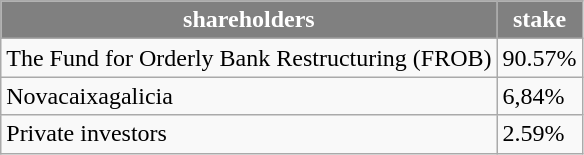<table class="wikitable">
<tr>
<th style="background:Gray; color:white"><strong>shareholders</strong></th>
<th style="background:Gray; color:white"><strong>stake</strong></th>
</tr>
<tr>
<td>The Fund for Orderly Bank Restructuring (FROB)</td>
<td>90.57%</td>
</tr>
<tr>
<td>Novacaixagalicia</td>
<td>6,84%</td>
</tr>
<tr>
<td>Private investors</td>
<td>2.59%</td>
</tr>
</table>
